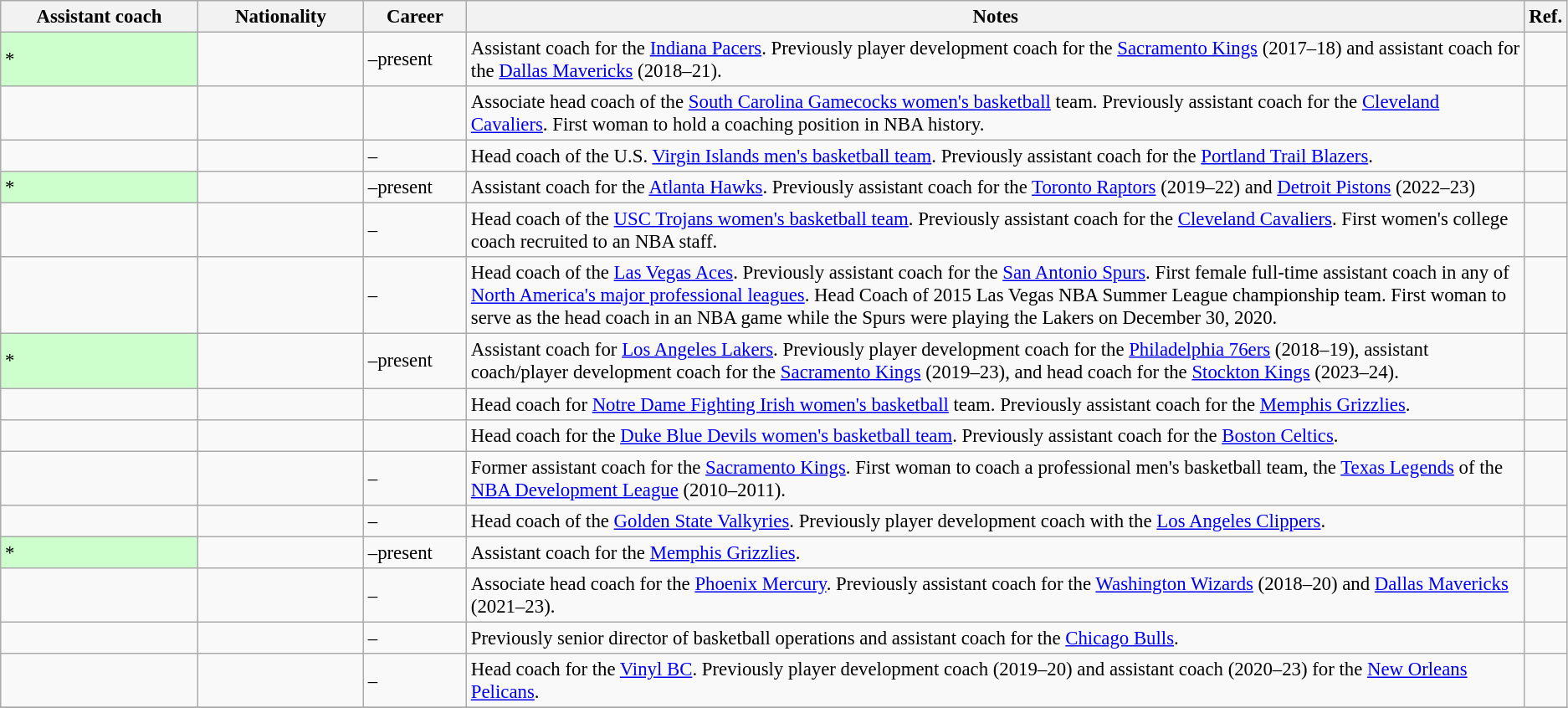<table class="wikitable sortable" style="font-size:95%">
<tr>
<th scope="col" width="150px">Assistant coach</th>
<th scope="col" width="125px">Nationality</th>
<th scope="col" width="75px">Career</th>
<th scope="col" class="unsortable">Notes</th>
<th scope="col" class="unsortable">Ref.</th>
</tr>
<tr>
<td bgcolor="#CCFFCC">*</td>
<td></td>
<td>–present</td>
<td>Assistant coach for the <a href='#'>Indiana Pacers</a>. Previously player development coach for the <a href='#'>Sacramento Kings</a> (2017–18) and assistant coach for the <a href='#'>Dallas Mavericks</a> (2018–21).</td>
<td align="center"></td>
</tr>
<tr>
<td></td>
<td></td>
<td></td>
<td>Associate head coach of the <a href='#'>South Carolina Gamecocks women's basketball</a> team. Previously assistant coach for the <a href='#'>Cleveland Cavaliers</a>. First woman to hold a coaching position in NBA history.</td>
<td align="center"></td>
</tr>
<tr>
<td></td>
<td></td>
<td>–</td>
<td>Head coach of the U.S. <a href='#'>Virgin Islands men's basketball team</a>. Previously assistant coach for the <a href='#'>Portland Trail Blazers</a>.</td>
<td align="center"></td>
</tr>
<tr>
<td bgcolor="#CCFFCC">*</td>
<td></td>
<td>–present</td>
<td>Assistant coach for the <a href='#'>Atlanta Hawks</a>. Previously assistant coach for the <a href='#'>Toronto Raptors</a> (2019–22) and <a href='#'>Detroit Pistons</a> (2022–23)</td>
<td align="center"></td>
</tr>
<tr>
<td></td>
<td></td>
<td>–</td>
<td>Head coach of the <a href='#'>USC Trojans women's basketball team</a>. Previously assistant coach for the <a href='#'>Cleveland Cavaliers</a>. First women's college coach recruited to an NBA staff.</td>
<td align="center"></td>
</tr>
<tr>
<td></td>
<td><br></td>
<td>–</td>
<td>Head coach of the <a href='#'>Las Vegas Aces</a>. Previously assistant coach for the <a href='#'>San Antonio Spurs</a>. First female full-time assistant coach in any of <a href='#'>North America's major professional leagues</a>. Head Coach of 2015 Las Vegas NBA Summer League championship team. First woman to serve as the head coach in an NBA game while the Spurs were playing the Lakers on December 30, 2020.</td>
<td align="center"></td>
</tr>
<tr>
<td bgcolor="#CCFFCC">*</td>
<td></td>
<td>–present</td>
<td>Assistant coach for <a href='#'>Los Angeles Lakers</a>. Previously player development coach for the <a href='#'>Philadelphia 76ers</a> (2018–19), assistant coach/player development coach for the <a href='#'>Sacramento Kings</a> (2019–23), and head coach for the <a href='#'>Stockton Kings</a> (2023–24).</td>
<td align="center"></td>
</tr>
<tr>
<td></td>
<td></td>
<td></td>
<td>Head coach for <a href='#'>Notre Dame Fighting Irish women's basketball</a> team. Previously assistant coach for the <a href='#'>Memphis Grizzlies</a>.</td>
<td align="center"></td>
</tr>
<tr>
<td></td>
<td></td>
<td></td>
<td>Head coach for the <a href='#'>Duke Blue Devils women's basketball team</a>. Previously assistant coach for the <a href='#'>Boston Celtics</a>.</td>
<td align="center"></td>
</tr>
<tr>
<td></td>
<td></td>
<td>–</td>
<td>Former assistant coach for the <a href='#'>Sacramento Kings</a>. First woman to coach a professional men's basketball team, the <a href='#'>Texas Legends</a> of the <a href='#'>NBA Development League</a> (2010–2011).</td>
<td align="center"></td>
</tr>
<tr>
<td></td>
<td></td>
<td>–</td>
<td>Head coach of the <a href='#'>Golden State Valkyries</a>. Previously player development coach with the <a href='#'>Los Angeles Clippers</a>.</td>
<td align="center"></td>
</tr>
<tr>
<td bgcolor="#CCFFCC">*</td>
<td></td>
<td>–present</td>
<td>Assistant coach for the <a href='#'>Memphis Grizzlies</a>.</td>
<td align="center"></td>
</tr>
<tr>
<td></td>
<td><br></td>
<td>–</td>
<td>Associate head coach for the <a href='#'>Phoenix Mercury</a>. Previously assistant coach for the <a href='#'>Washington Wizards</a> (2018–20) and <a href='#'>Dallas Mavericks</a> (2021–23).</td>
<td align="center"></td>
</tr>
<tr>
<td></td>
<td></td>
<td>–</td>
<td>Previously senior director of basketball operations and assistant coach for the <a href='#'>Chicago Bulls</a>.</td>
<td align="center"></td>
</tr>
<tr>
<td></td>
<td></td>
<td>–</td>
<td>Head coach for the <a href='#'>Vinyl BC</a>. Previously player development coach (2019–20) and assistant coach (2020–23) for the <a href='#'>New Orleans Pelicans</a>.</td>
<td align="center"></td>
</tr>
<tr>
</tr>
</table>
